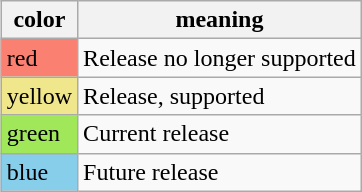<table class="wikitable" style="float: right;">
<tr>
<th>color</th>
<th>meaning</th>
</tr>
<tr>
<td style="background-color:#fa8072;">red</td>
<td>Release no longer supported</td>
</tr>
<tr>
<td style="background-color:#f0e68c;">yellow</td>
<td>Release, supported</td>
</tr>
<tr>
<td style="background-color:#a0e75a;">green</td>
<td>Current release</td>
</tr>
<tr>
<td style="background-color:#87ceeb;">blue</td>
<td>Future release</td>
</tr>
</table>
